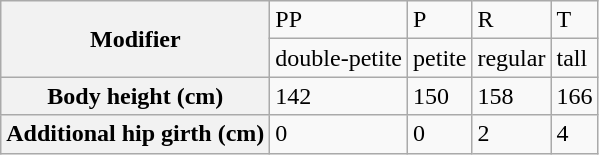<table class="wikitable">
<tr>
<th rowspan=2>Modifier</th>
<td>PP</td>
<td>P</td>
<td>R</td>
<td>T</td>
</tr>
<tr>
<td>double-petite</td>
<td>petite</td>
<td>regular</td>
<td>tall</td>
</tr>
<tr>
<th>Body height (cm)</th>
<td>142</td>
<td>150</td>
<td>158</td>
<td>166</td>
</tr>
<tr>
<th>Additional hip girth (cm)</th>
<td>0</td>
<td>0</td>
<td>2</td>
<td>4</td>
</tr>
</table>
